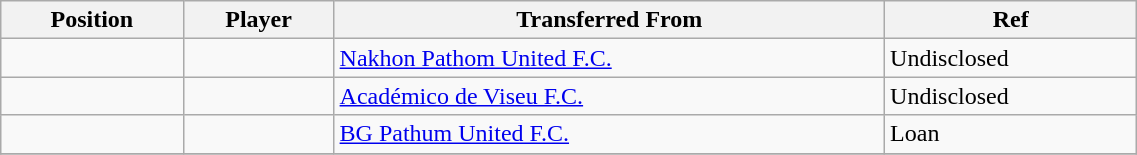<table class="wikitable sortable" style="width:60%; text-align:center; font-size:100%; text-align:left;">
<tr>
<th>Position</th>
<th>Player</th>
<th>Transferred From</th>
<th>Ref</th>
</tr>
<tr>
<td></td>
<td></td>
<td> <a href='#'>Nakhon Pathom United F.C.</a></td>
<td>Undisclosed </td>
</tr>
<tr>
<td></td>
<td></td>
<td> <a href='#'>Académico de Viseu F.C.</a></td>
<td>Undisclosed </td>
</tr>
<tr>
<td></td>
<td></td>
<td> <a href='#'>BG Pathum United F.C.</a></td>
<td>Loan </td>
</tr>
<tr>
</tr>
</table>
